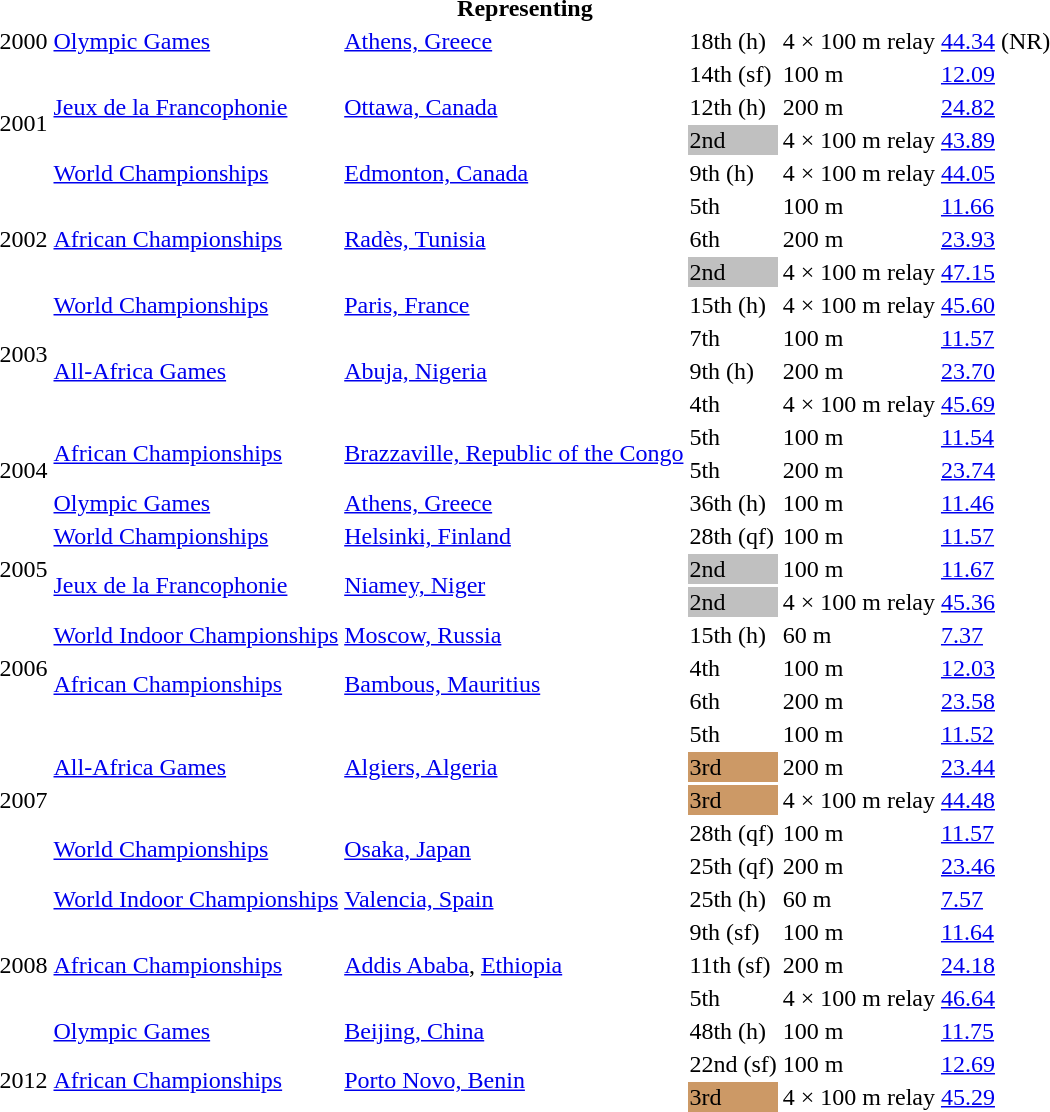<table>
<tr>
<th colspan="6">Representing </th>
</tr>
<tr>
<td>2000</td>
<td><a href='#'>Olympic Games</a></td>
<td><a href='#'>Athens, Greece</a></td>
<td>18th (h)</td>
<td>4 × 100 m relay</td>
<td><a href='#'>44.34</a> (NR)</td>
</tr>
<tr>
<td rowspan=4>2001</td>
<td rowspan=3><a href='#'>Jeux de la Francophonie</a></td>
<td rowspan=3><a href='#'>Ottawa, Canada</a></td>
<td>14th (sf)</td>
<td>100 m</td>
<td><a href='#'>12.09</a></td>
</tr>
<tr>
<td>12th (h)</td>
<td>200 m</td>
<td><a href='#'>24.82</a></td>
</tr>
<tr>
<td bgcolor=silver>2nd</td>
<td>4 × 100 m relay</td>
<td><a href='#'>43.89</a></td>
</tr>
<tr>
<td><a href='#'>World Championships</a></td>
<td><a href='#'>Edmonton, Canada</a></td>
<td>9th (h)</td>
<td>4 × 100 m relay</td>
<td><a href='#'>44.05</a></td>
</tr>
<tr>
<td rowspan=3>2002</td>
<td rowspan=3><a href='#'>African Championships</a></td>
<td rowspan=3><a href='#'>Radès, Tunisia</a></td>
<td>5th</td>
<td>100 m</td>
<td><a href='#'>11.66</a></td>
</tr>
<tr>
<td>6th</td>
<td>200 m</td>
<td><a href='#'>23.93</a></td>
</tr>
<tr>
<td bgcolor=silver>2nd</td>
<td>4 × 100 m relay</td>
<td><a href='#'>47.15</a></td>
</tr>
<tr>
<td rowspan=4>2003</td>
<td><a href='#'>World Championships</a></td>
<td><a href='#'>Paris, France</a></td>
<td>15th (h)</td>
<td>4 × 100 m relay</td>
<td><a href='#'>45.60</a></td>
</tr>
<tr>
<td rowspan=3><a href='#'>All-Africa Games</a></td>
<td rowspan=3><a href='#'>Abuja, Nigeria</a></td>
<td>7th</td>
<td>100 m</td>
<td><a href='#'>11.57</a></td>
</tr>
<tr>
<td>9th (h)</td>
<td>200 m</td>
<td><a href='#'>23.70</a></td>
</tr>
<tr>
<td>4th</td>
<td>4 × 100 m relay</td>
<td><a href='#'>45.69</a></td>
</tr>
<tr>
<td rowspan=3>2004</td>
<td rowspan=2><a href='#'>African Championships</a></td>
<td rowspan=2><a href='#'>Brazzaville, Republic of the Congo</a></td>
<td>5th</td>
<td>100 m</td>
<td><a href='#'>11.54</a></td>
</tr>
<tr>
<td>5th</td>
<td>200 m</td>
<td><a href='#'>23.74</a></td>
</tr>
<tr>
<td><a href='#'>Olympic Games</a></td>
<td><a href='#'>Athens, Greece</a></td>
<td>36th (h)</td>
<td>100 m</td>
<td><a href='#'>11.46</a></td>
</tr>
<tr>
<td rowspan=3>2005</td>
<td><a href='#'>World Championships</a></td>
<td><a href='#'>Helsinki, Finland</a></td>
<td>28th (qf)</td>
<td>100 m</td>
<td><a href='#'>11.57</a></td>
</tr>
<tr>
<td rowspan=2><a href='#'>Jeux de la Francophonie</a></td>
<td rowspan=2><a href='#'>Niamey, Niger</a></td>
<td bgcolor="silver">2nd</td>
<td>100 m</td>
<td><a href='#'>11.67</a></td>
</tr>
<tr>
<td bgcolor="silver">2nd</td>
<td>4 × 100 m relay</td>
<td><a href='#'>45.36</a></td>
</tr>
<tr>
<td rowspan=3>2006</td>
<td><a href='#'>World Indoor Championships</a></td>
<td><a href='#'>Moscow, Russia</a></td>
<td>15th (h)</td>
<td>60 m</td>
<td><a href='#'>7.37</a></td>
</tr>
<tr>
<td rowspan=2><a href='#'>African Championships</a></td>
<td rowspan=2><a href='#'>Bambous, Mauritius</a></td>
<td>4th</td>
<td>100 m</td>
<td><a href='#'>12.03</a></td>
</tr>
<tr>
<td>6th</td>
<td>200 m</td>
<td><a href='#'>23.58</a></td>
</tr>
<tr>
<td rowspan=5>2007</td>
<td rowspan=3><a href='#'>All-Africa Games</a></td>
<td rowspan=3><a href='#'>Algiers, Algeria</a></td>
<td>5th</td>
<td>100 m</td>
<td><a href='#'>11.52</a></td>
</tr>
<tr>
<td bgcolor="cc9966">3rd</td>
<td>200 m</td>
<td><a href='#'>23.44</a></td>
</tr>
<tr>
<td bgcolor="cc9966">3rd</td>
<td>4 × 100 m relay</td>
<td><a href='#'>44.48</a></td>
</tr>
<tr>
<td rowspan=2><a href='#'>World Championships</a></td>
<td rowspan=2><a href='#'>Osaka, Japan</a></td>
<td>28th (qf)</td>
<td>100 m</td>
<td><a href='#'>11.57</a></td>
</tr>
<tr>
<td>25th (qf)</td>
<td>200 m</td>
<td><a href='#'>23.46</a></td>
</tr>
<tr>
<td rowspan=5>2008</td>
<td><a href='#'>World Indoor Championships</a></td>
<td><a href='#'>Valencia, Spain</a></td>
<td>25th (h)</td>
<td>60 m</td>
<td><a href='#'>7.57</a></td>
</tr>
<tr>
<td rowspan=3><a href='#'>African Championships</a></td>
<td rowspan=3><a href='#'>Addis Ababa</a>, <a href='#'>Ethiopia</a></td>
<td>9th (sf)</td>
<td>100 m</td>
<td><a href='#'>11.64</a></td>
</tr>
<tr>
<td>11th (sf)</td>
<td>200 m</td>
<td><a href='#'>24.18</a></td>
</tr>
<tr>
<td>5th</td>
<td>4 × 100 m relay</td>
<td><a href='#'>46.64</a></td>
</tr>
<tr>
<td><a href='#'>Olympic Games</a></td>
<td><a href='#'>Beijing, China</a></td>
<td>48th (h)</td>
<td>100 m</td>
<td><a href='#'>11.75</a></td>
</tr>
<tr>
<td rowspan=2>2012</td>
<td rowspan=2><a href='#'>African Championships</a></td>
<td rowspan=2><a href='#'>Porto Novo, Benin</a></td>
<td>22nd (sf)</td>
<td>100 m</td>
<td><a href='#'>12.69</a></td>
</tr>
<tr>
<td bgcolor=cc9966>3rd</td>
<td>4 × 100 m relay</td>
<td><a href='#'>45.29</a></td>
</tr>
</table>
